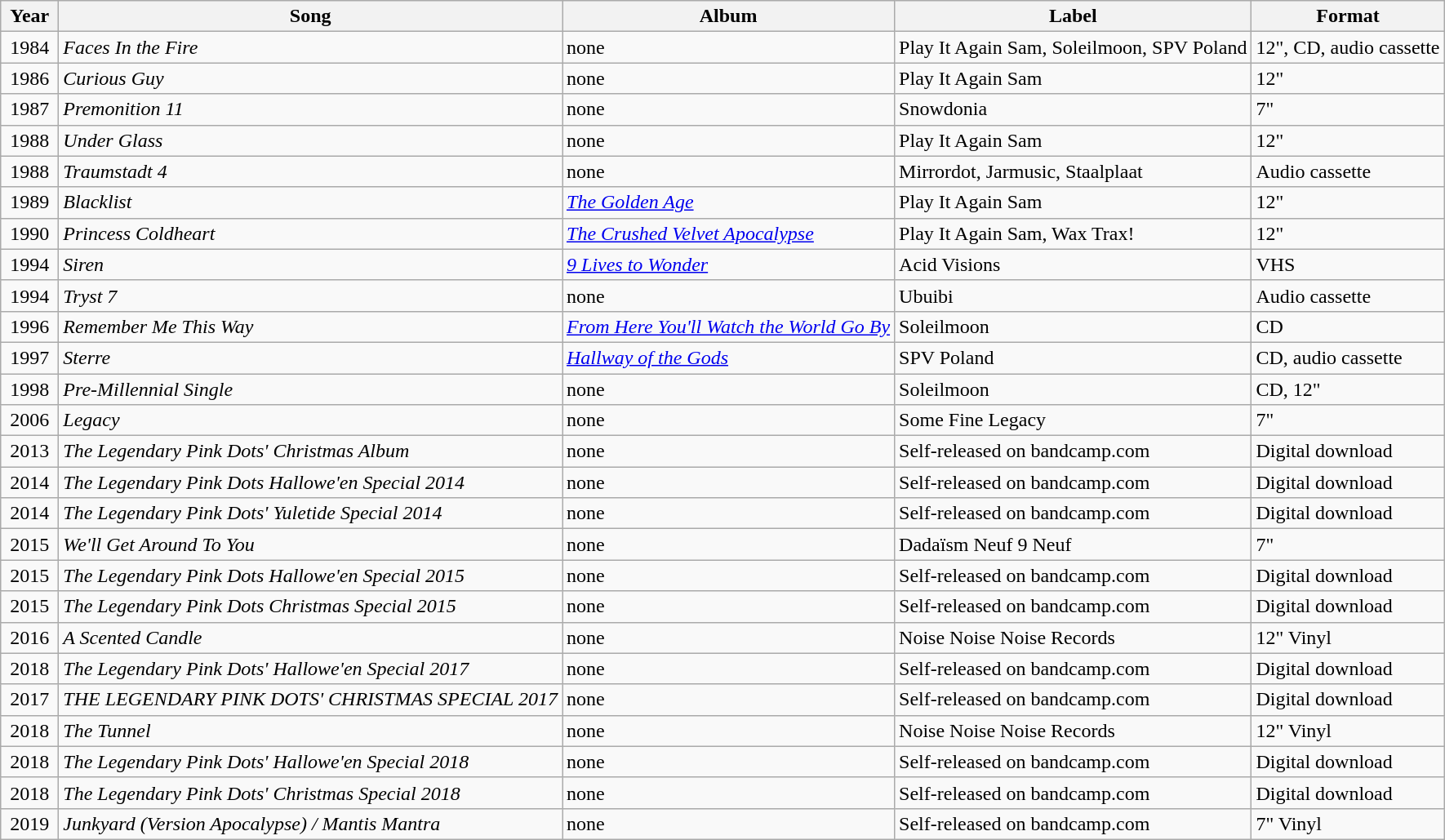<table class="wikitable">
<tr>
<th align="center" valign="top" width="40">Year</th>
<th align="left" valign="top">Song</th>
<th align="left" valign="top">Album</th>
<th align="left" valign="top">Label</th>
<th align="left" valign="top">Format</th>
</tr>
<tr>
<td align="center" valign="top">1984</td>
<td align="left" valign="top"><em>Faces In the Fire</em></td>
<td align="left" valign="top">none</td>
<td align="left" valign="top">Play It Again Sam, Soleilmoon, SPV Poland</td>
<td align="left" valign="top">12", CD, audio cassette</td>
</tr>
<tr>
<td align="center" valign="top">1986</td>
<td align="left" valign="top"><em>Curious Guy</em></td>
<td align="left" valign="top">none</td>
<td align="left" valign="top">Play It Again Sam</td>
<td align="left" valign="top">12"</td>
</tr>
<tr>
<td align="center" valign="top">1987</td>
<td align="left" valign="top"><em>Premonition 11</em></td>
<td align="left" valign="top">none</td>
<td align="left" valign="top">Snowdonia</td>
<td align="left" valign="top">7"</td>
</tr>
<tr>
<td align="center" valign="top">1988</td>
<td align="left" valign="top"><em>Under Glass</em></td>
<td align="left" valign="top">none</td>
<td align="left" valign="top">Play It Again Sam</td>
<td align="left" valign="top">12"</td>
</tr>
<tr>
<td align="center" valign="top">1988</td>
<td align="left" valign="top"><em>Traumstadt 4</em></td>
<td align="left" valign="top">none</td>
<td align="left" valign="top">Mirrordot, Jarmusic, Staalplaat</td>
<td align="left" valign="top">Audio cassette</td>
</tr>
<tr>
<td align="center" valign="top">1989</td>
<td align="left" valign="top"><em>Blacklist</em></td>
<td align="left" valign="top"><em><a href='#'>The Golden Age</a></em></td>
<td align="left" valign="top">Play It Again Sam</td>
<td align="left" valign="top">12"</td>
</tr>
<tr>
<td align="center" valign="top">1990</td>
<td align="left" valign="top"><em>Princess Coldheart</em></td>
<td align="left" valign="top"><em><a href='#'>The Crushed Velvet Apocalypse</a></em></td>
<td align="left" valign="top">Play It Again Sam, Wax Trax!</td>
<td align="left" valign="top">12"</td>
</tr>
<tr>
<td align="center" valign="top">1994</td>
<td align="left" valign="top"><em>Siren</em></td>
<td align="left" valign="top"><em><a href='#'>9 Lives to Wonder</a></em></td>
<td align="left" valign="top">Acid Visions</td>
<td align="left" valign="top">VHS</td>
</tr>
<tr>
<td align="center" valign="top">1994</td>
<td align="left" valign="top"><em>Tryst 7</em></td>
<td align="left" valign="top">none</td>
<td align="left" valign="top">Ubuibi</td>
<td align="left" valign="top">Audio cassette</td>
</tr>
<tr>
<td align="center" valign="top">1996</td>
<td align="left" valign="top"><em>Remember Me This Way</em></td>
<td align="left" valign="top"><em><a href='#'>From Here You'll Watch the World Go By</a></em></td>
<td align="left" valign="top">Soleilmoon</td>
<td align="left" valign="top">CD</td>
</tr>
<tr>
<td align="center" valign="top">1997</td>
<td align="left" valign="top"><em> Sterre </em></td>
<td align="left" valign="top"><em><a href='#'>Hallway of the Gods</a></em></td>
<td align="left" valign="top">SPV Poland</td>
<td align="left" valign="top">CD, audio cassette</td>
</tr>
<tr>
<td align="center" valign="top">1998</td>
<td align="left" valign="top"><em>Pre-Millennial Single</em></td>
<td align="left" valign="top">none</td>
<td align="left" valign="top">Soleilmoon</td>
<td align="left" valign="top">CD, 12"</td>
</tr>
<tr>
<td align="center" valign="top">2006</td>
<td align="left" valign="top"><em>Legacy</em></td>
<td align="left" valign="top">none</td>
<td align="left" valign="top">Some Fine Legacy</td>
<td align="left" valign="top">7"</td>
</tr>
<tr>
<td align="center" valign="top">2013</td>
<td align="left" valign="top"><em>The Legendary Pink Dots' Christmas Album</em></td>
<td align="left" valign="top">none</td>
<td align="left" valign="top">Self-released on bandcamp.com</td>
<td align="left" valign="top">Digital download</td>
</tr>
<tr>
<td align="center" valign="top">2014</td>
<td align="left" valign="top"><em>The Legendary Pink Dots Hallowe'en Special 2014</em></td>
<td align="left" valign="top">none</td>
<td align="left" valign="top">Self-released on bandcamp.com</td>
<td align="left" valign="top">Digital download</td>
</tr>
<tr>
<td align="center" valign="top">2014</td>
<td align="left" valign="top"><em>The Legendary Pink Dots' Yuletide Special 2014</em></td>
<td align="left" valign="top">none</td>
<td align="left" valign="top">Self-released on bandcamp.com</td>
<td align="left" valign="top">Digital download</td>
</tr>
<tr>
<td align="center" valign="top">2015</td>
<td align="left" valign="top"><em>We'll Get Around To You</em></td>
<td align="left" valign="top">none</td>
<td align="left" valign="top">Dadaïsm Neuf 9 Neuf</td>
<td align="left" valign="top">7"</td>
</tr>
<tr>
<td align="center" valign="top">2015</td>
<td align="left" valign="top"><em>The Legendary Pink Dots Hallowe'en Special 2015</em></td>
<td align="left" valign="top">none</td>
<td align="left" valign="top">Self-released on bandcamp.com</td>
<td align="left" valign="top">Digital download</td>
</tr>
<tr>
<td align="center" valign="top">2015</td>
<td align="left" valign="top"><em>The Legendary Pink Dots Christmas Special 2015</em></td>
<td align="left" valign="top">none</td>
<td align="left" valign="top">Self-released on bandcamp.com</td>
<td align="left" valign="top">Digital download</td>
</tr>
<tr>
<td align="center" valign="top">2016</td>
<td align="left" valign="top"><em>A Scented Candle</em></td>
<td align="left" valign="top">none</td>
<td align="left" valign="top">Noise Noise Noise Records</td>
<td align="left" valign="top">12" Vinyl</td>
</tr>
<tr>
<td align="center" valign="top">2018</td>
<td align="left" valign="top"><em>The Legendary Pink Dots' Hallowe'en Special 2017</em></td>
<td align="left" valign="top">none</td>
<td align="left" valign="top">Self-released on bandcamp.com</td>
<td align="left" valign="top">Digital download</td>
</tr>
<tr>
<td align="center" valign="top">2017</td>
<td align="left" valign="top"><em>THE LEGENDARY PINK DOTS' CHRISTMAS SPECIAL 2017</em></td>
<td align="left" valign="top">none</td>
<td align="left" valign="top">Self-released on bandcamp.com</td>
<td align="left" valign="top">Digital download</td>
</tr>
<tr>
<td align="center" valign="top">2018</td>
<td align="left" valign="top"><em>The Tunnel</em></td>
<td align="left" valign="top">none</td>
<td align="left" valign="top">Noise Noise Noise Records</td>
<td align="left" valign="top">12" Vinyl</td>
</tr>
<tr>
<td align="center" valign="top">2018</td>
<td align="left" valign="top"><em>The Legendary Pink Dots' Hallowe'en Special 2018</em></td>
<td align="left" valign="top">none</td>
<td align="left" valign="top">Self-released on bandcamp.com</td>
<td align="left" valign="top">Digital download</td>
</tr>
<tr>
<td align="center" valign="top">2018</td>
<td align="left" valign="top"><em>The Legendary Pink Dots' Christmas Special 2018</em></td>
<td align="left" valign="top">none</td>
<td align="left" valign="top">Self-released on bandcamp.com</td>
<td align="left" valign="top">Digital download</td>
</tr>
<tr>
<td align="center" valign="top">2019</td>
<td align="left" valign="top"><em>Junkyard (Version Apocalypse) / Mantis Mantra</em></td>
<td align="left" valign="top">none</td>
<td align="left" valign="top">Self-released on bandcamp.com</td>
<td align="left" valign="top">7" Vinyl</td>
</tr>
</table>
